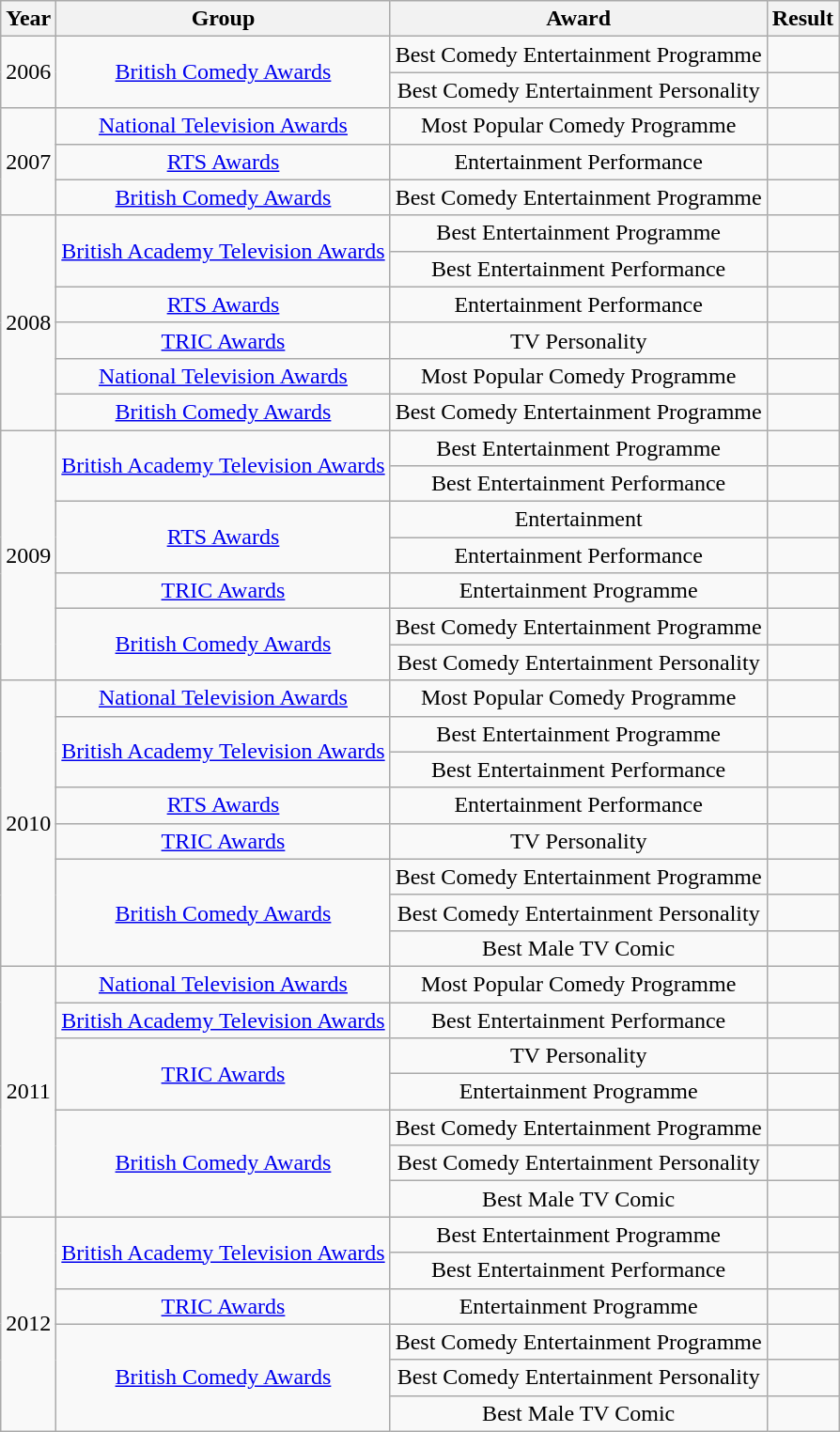<table class="wikitable sortable" style="text-align:center;">
<tr>
<th>Year</th>
<th>Group</th>
<th>Award</th>
<th>Result</th>
</tr>
<tr>
<td rowspan="2">2006</td>
<td rowspan="2"><a href='#'>British Comedy Awards</a></td>
<td>Best Comedy Entertainment Programme</td>
<td></td>
</tr>
<tr>
<td>Best Comedy Entertainment Personality</td>
<td></td>
</tr>
<tr>
<td rowspan="3">2007</td>
<td><a href='#'>National Television Awards</a></td>
<td>Most Popular Comedy Programme</td>
<td></td>
</tr>
<tr>
<td><a href='#'>RTS Awards</a></td>
<td>Entertainment Performance</td>
<td></td>
</tr>
<tr>
<td><a href='#'>British Comedy Awards</a></td>
<td>Best Comedy Entertainment Programme</td>
<td></td>
</tr>
<tr>
<td rowspan="6">2008</td>
<td rowspan="2"><a href='#'>British Academy Television Awards</a></td>
<td>Best Entertainment Programme</td>
<td></td>
</tr>
<tr>
<td>Best Entertainment Performance</td>
<td></td>
</tr>
<tr>
<td><a href='#'>RTS Awards</a></td>
<td>Entertainment Performance</td>
<td></td>
</tr>
<tr>
<td><a href='#'>TRIC Awards</a></td>
<td>TV Personality</td>
<td></td>
</tr>
<tr>
<td><a href='#'>National Television Awards</a></td>
<td>Most Popular Comedy Programme</td>
<td></td>
</tr>
<tr>
<td><a href='#'>British Comedy Awards</a></td>
<td>Best Comedy Entertainment Programme</td>
<td></td>
</tr>
<tr>
<td rowspan="7">2009</td>
<td rowspan="2"><a href='#'>British Academy Television Awards</a></td>
<td>Best Entertainment Programme</td>
<td></td>
</tr>
<tr>
<td>Best Entertainment Performance</td>
<td></td>
</tr>
<tr>
<td rowspan="2"><a href='#'>RTS Awards</a></td>
<td>Entertainment</td>
<td></td>
</tr>
<tr>
<td>Entertainment Performance</td>
<td></td>
</tr>
<tr>
<td><a href='#'>TRIC Awards</a></td>
<td>Entertainment Programme</td>
<td></td>
</tr>
<tr>
<td rowspan="2"><a href='#'>British Comedy Awards</a></td>
<td>Best Comedy Entertainment Programme</td>
<td></td>
</tr>
<tr>
<td>Best Comedy Entertainment Personality</td>
<td></td>
</tr>
<tr>
<td rowspan="8">2010</td>
<td><a href='#'>National Television Awards</a></td>
<td>Most Popular Comedy Programme</td>
<td></td>
</tr>
<tr>
<td rowspan="2"><a href='#'>British Academy Television Awards</a></td>
<td>Best Entertainment Programme</td>
<td></td>
</tr>
<tr>
<td>Best Entertainment Performance</td>
<td></td>
</tr>
<tr>
<td><a href='#'>RTS Awards</a></td>
<td>Entertainment Performance</td>
<td></td>
</tr>
<tr>
<td><a href='#'>TRIC Awards</a></td>
<td>TV Personality</td>
<td></td>
</tr>
<tr>
<td rowspan="3"><a href='#'>British Comedy Awards</a></td>
<td>Best Comedy Entertainment Programme</td>
<td></td>
</tr>
<tr>
<td>Best Comedy Entertainment Personality</td>
<td></td>
</tr>
<tr>
<td>Best Male TV Comic</td>
<td></td>
</tr>
<tr>
<td rowspan="7">2011</td>
<td><a href='#'>National Television Awards</a></td>
<td>Most Popular Comedy Programme</td>
<td></td>
</tr>
<tr>
<td><a href='#'>British Academy Television Awards</a></td>
<td>Best Entertainment Performance</td>
<td></td>
</tr>
<tr>
<td rowspan="2"><a href='#'>TRIC Awards</a></td>
<td>TV Personality</td>
<td></td>
</tr>
<tr>
<td>Entertainment Programme</td>
<td></td>
</tr>
<tr>
<td rowspan="3"><a href='#'>British Comedy Awards</a></td>
<td>Best Comedy Entertainment Programme</td>
<td></td>
</tr>
<tr>
<td>Best Comedy Entertainment Personality</td>
<td></td>
</tr>
<tr>
<td>Best Male TV Comic</td>
<td></td>
</tr>
<tr>
<td rowspan="6">2012</td>
<td rowspan="2"><a href='#'>British Academy Television Awards</a></td>
<td>Best Entertainment Programme</td>
<td></td>
</tr>
<tr>
<td>Best Entertainment Performance</td>
<td></td>
</tr>
<tr>
<td><a href='#'>TRIC Awards</a></td>
<td>Entertainment Programme</td>
<td></td>
</tr>
<tr>
<td rowspan="3"><a href='#'>British Comedy Awards</a></td>
<td>Best Comedy Entertainment Programme</td>
<td></td>
</tr>
<tr>
<td>Best Comedy Entertainment Personality</td>
<td></td>
</tr>
<tr>
<td>Best Male TV Comic</td>
<td></td>
</tr>
</table>
